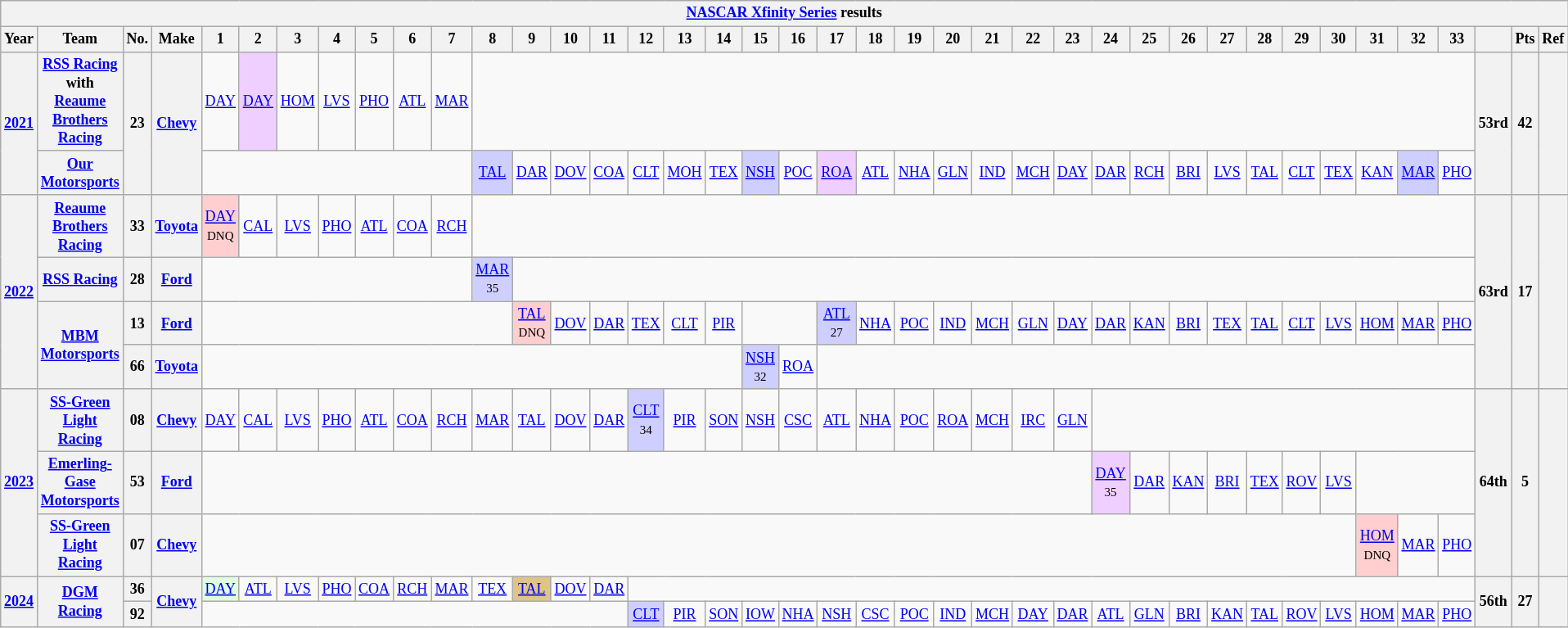<table class="wikitable" style="text-align:center; font-size:75%">
<tr>
<th colspan=40><a href='#'>NASCAR Xfinity Series</a> results</th>
</tr>
<tr>
<th>Year</th>
<th>Team</th>
<th>No.</th>
<th>Make</th>
<th>1</th>
<th>2</th>
<th>3</th>
<th>4</th>
<th>5</th>
<th>6</th>
<th>7</th>
<th>8</th>
<th>9</th>
<th>10</th>
<th>11</th>
<th>12</th>
<th>13</th>
<th>14</th>
<th>15</th>
<th>16</th>
<th>17</th>
<th>18</th>
<th>19</th>
<th>20</th>
<th>21</th>
<th>22</th>
<th>23</th>
<th>24</th>
<th>25</th>
<th>26</th>
<th>27</th>
<th>28</th>
<th>29</th>
<th>30</th>
<th>31</th>
<th>32</th>
<th>33</th>
<th></th>
<th>Pts</th>
<th>Ref</th>
</tr>
<tr>
<th rowspan=2><a href='#'>2021</a></th>
<th><a href='#'>RSS Racing</a> with <a href='#'>Reaume Brothers Racing</a></th>
<th rowspan=2>23</th>
<th rowspan=2><a href='#'>Chevy</a></th>
<td><a href='#'>DAY</a></td>
<td style="background:#EFCFFF;"><a href='#'>DAY</a><br></td>
<td><a href='#'>HOM</a></td>
<td><a href='#'>LVS</a></td>
<td><a href='#'>PHO</a></td>
<td><a href='#'>ATL</a></td>
<td><a href='#'>MAR</a></td>
<td colspan=26></td>
<th rowspan=2>53rd</th>
<th rowspan=2>42</th>
<th rowspan=2></th>
</tr>
<tr>
<th><a href='#'>Our Motorsports</a></th>
<td colspan=7></td>
<td style="background:#CFCFFF;"><a href='#'>TAL</a><br></td>
<td><a href='#'>DAR</a></td>
<td><a href='#'>DOV</a></td>
<td><a href='#'>COA</a></td>
<td><a href='#'>CLT</a></td>
<td><a href='#'>MOH</a></td>
<td><a href='#'>TEX</a></td>
<td style="background:#CFCFFF;"><a href='#'>NSH</a><br></td>
<td><a href='#'>POC</a></td>
<td style="background:#EFCFFF;"><a href='#'>ROA</a><br></td>
<td><a href='#'>ATL</a></td>
<td><a href='#'>NHA</a></td>
<td><a href='#'>GLN</a></td>
<td><a href='#'>IND</a></td>
<td><a href='#'>MCH</a></td>
<td><a href='#'>DAY</a></td>
<td><a href='#'>DAR</a></td>
<td><a href='#'>RCH</a></td>
<td><a href='#'>BRI</a></td>
<td><a href='#'>LVS</a></td>
<td><a href='#'>TAL</a></td>
<td><a href='#'>CLT</a></td>
<td><a href='#'>TEX</a></td>
<td><a href='#'>KAN</a></td>
<td style="background:#CFCFFF;"><a href='#'>MAR</a><br></td>
<td><a href='#'>PHO</a></td>
</tr>
<tr>
<th rowspan=4><a href='#'>2022</a></th>
<th><a href='#'>Reaume Brothers Racing</a></th>
<th>33</th>
<th><a href='#'>Toyota</a></th>
<td style="background:#FFCFCF;"><a href='#'>DAY</a><br><small>DNQ</small></td>
<td><a href='#'>CAL</a></td>
<td><a href='#'>LVS</a></td>
<td><a href='#'>PHO</a></td>
<td><a href='#'>ATL</a></td>
<td><a href='#'>COA</a></td>
<td><a href='#'>RCH</a></td>
<td colspan=26></td>
<th rowspan=4>63rd</th>
<th rowspan=4>17</th>
<th rowspan=4></th>
</tr>
<tr>
<th><a href='#'>RSS Racing</a></th>
<th>28</th>
<th><a href='#'>Ford</a></th>
<td colspan=7></td>
<td style="background:#CFCFFF;"><a href='#'>MAR</a><br><small>35</small></td>
<td colspan=25></td>
</tr>
<tr>
<th rowspan=2><a href='#'>MBM Motorsports</a></th>
<th>13</th>
<th><a href='#'>Ford</a></th>
<td colspan=8></td>
<td style="background:#FFCFCF;"><a href='#'>TAL</a><br><small>DNQ</small></td>
<td><a href='#'>DOV</a></td>
<td><a href='#'>DAR</a></td>
<td><a href='#'>TEX</a></td>
<td><a href='#'>CLT</a></td>
<td><a href='#'>PIR</a></td>
<td colspan=2></td>
<td style="background:#CFCFFF;"><a href='#'>ATL</a><br><small>27</small></td>
<td><a href='#'>NHA</a></td>
<td><a href='#'>POC</a></td>
<td><a href='#'>IND</a></td>
<td><a href='#'>MCH</a></td>
<td><a href='#'>GLN</a></td>
<td><a href='#'>DAY</a></td>
<td><a href='#'>DAR</a></td>
<td><a href='#'>KAN</a></td>
<td><a href='#'>BRI</a></td>
<td><a href='#'>TEX</a></td>
<td><a href='#'>TAL</a></td>
<td><a href='#'>CLT</a></td>
<td><a href='#'>LVS</a></td>
<td><a href='#'>HOM</a></td>
<td><a href='#'>MAR</a></td>
<td><a href='#'>PHO</a></td>
</tr>
<tr>
<th>66</th>
<th><a href='#'>Toyota</a></th>
<td colspan=14></td>
<td style="background:#CFCFFF;"><a href='#'>NSH</a><br><small>32</small></td>
<td><a href='#'>ROA</a></td>
<td colspan=17></td>
</tr>
<tr>
<th rowspan=3><a href='#'>2023</a></th>
<th><a href='#'>SS-Green Light Racing</a></th>
<th>08</th>
<th><a href='#'>Chevy</a></th>
<td><a href='#'>DAY</a></td>
<td><a href='#'>CAL</a></td>
<td><a href='#'>LVS</a></td>
<td><a href='#'>PHO</a></td>
<td><a href='#'>ATL</a></td>
<td><a href='#'>COA</a></td>
<td><a href='#'>RCH</a></td>
<td><a href='#'>MAR</a></td>
<td><a href='#'>TAL</a></td>
<td><a href='#'>DOV</a></td>
<td><a href='#'>DAR</a></td>
<td style="background:#CFCFFF;"><a href='#'>CLT</a><br><small>34</small></td>
<td><a href='#'>PIR</a></td>
<td><a href='#'>SON</a></td>
<td><a href='#'>NSH</a></td>
<td><a href='#'>CSC</a></td>
<td><a href='#'>ATL</a></td>
<td><a href='#'>NHA</a></td>
<td><a href='#'>POC</a></td>
<td><a href='#'>ROA</a></td>
<td><a href='#'>MCH</a></td>
<td><a href='#'>IRC</a></td>
<td><a href='#'>GLN</a></td>
<td colspan=10></td>
<th rowspan=3>64th</th>
<th rowspan=3>5</th>
<th rowspan=3></th>
</tr>
<tr>
<th><a href='#'>Emerling-Gase Motorsports</a></th>
<th>53</th>
<th><a href='#'>Ford</a></th>
<td colspan=23></td>
<td style="background:#EFCFFF;"><a href='#'>DAY</a><br><small>35</small></td>
<td><a href='#'>DAR</a></td>
<td><a href='#'>KAN</a></td>
<td><a href='#'>BRI</a></td>
<td><a href='#'>TEX</a></td>
<td><a href='#'>ROV</a></td>
<td><a href='#'>LVS</a></td>
<td colspan=3></td>
</tr>
<tr>
<th><a href='#'>SS-Green Light Racing</a></th>
<th>07</th>
<th><a href='#'>Chevy</a></th>
<td colspan=30></td>
<td style="background:#FFCFCF;"><a href='#'>HOM</a><br><small>DNQ</small></td>
<td><a href='#'>MAR</a></td>
<td><a href='#'>PHO</a></td>
</tr>
<tr>
<th rowspan=2><a href='#'>2024</a></th>
<th rowspan=2><a href='#'>DGM Racing</a></th>
<th>36</th>
<th rowspan=2><a href='#'>Chevy</a></th>
<td style="background:#DFFFDF;"><a href='#'>DAY</a><br></td>
<td><a href='#'>ATL</a></td>
<td><a href='#'>LVS</a></td>
<td><a href='#'>PHO</a></td>
<td><a href='#'>COA</a></td>
<td><a href='#'>RCH</a></td>
<td><a href='#'>MAR</a></td>
<td><a href='#'>TEX</a></td>
<td style="background:#DFC484;"><a href='#'>TAL</a><br></td>
<td><a href='#'>DOV</a></td>
<td><a href='#'>DAR</a></td>
<td colspan=22></td>
<th rowspan=2>56th</th>
<th rowspan=2>27</th>
<th rowspan=2></th>
</tr>
<tr>
<th>92</th>
<td colspan=11></td>
<td style="background:#CFCFFF;"><a href='#'>CLT</a><br></td>
<td><a href='#'>PIR</a></td>
<td><a href='#'>SON</a></td>
<td><a href='#'>IOW</a></td>
<td><a href='#'>NHA</a></td>
<td><a href='#'>NSH</a></td>
<td><a href='#'>CSC</a></td>
<td><a href='#'>POC</a></td>
<td><a href='#'>IND</a></td>
<td><a href='#'>MCH</a></td>
<td><a href='#'>DAY</a></td>
<td><a href='#'>DAR</a></td>
<td><a href='#'>ATL</a></td>
<td><a href='#'>GLN</a></td>
<td><a href='#'>BRI</a></td>
<td><a href='#'>KAN</a></td>
<td><a href='#'>TAL</a></td>
<td><a href='#'>ROV</a></td>
<td><a href='#'>LVS</a></td>
<td><a href='#'>HOM</a></td>
<td><a href='#'>MAR</a></td>
<td><a href='#'>PHO</a></td>
</tr>
</table>
